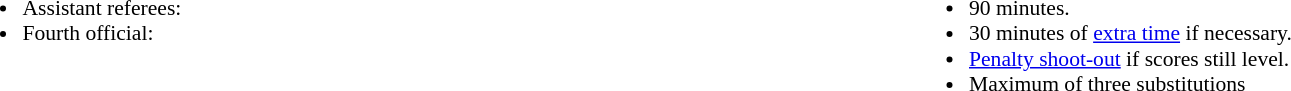<table style="width:100%; font-size:90%">
<tr>
<td style="width:50%; vertical-align:top"><br><ul><li>Assistant referees:</li><li>Fourth official:</li></ul></td>
<td style="width:50%; vertical-align:top"><br><ul><li>90 minutes.</li><li>30 minutes of <a href='#'>extra time</a> if necessary.</li><li><a href='#'>Penalty shoot-out</a> if scores still level.</li><li>Maximum of three substitutions</li></ul></td>
</tr>
</table>
